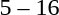<table style="text-align:center">
<tr>
<th width=200></th>
<th width=100></th>
<th width=200></th>
</tr>
<tr>
<td align=right></td>
<td>5 – 16</td>
<td align=left><strong></strong></td>
</tr>
</table>
